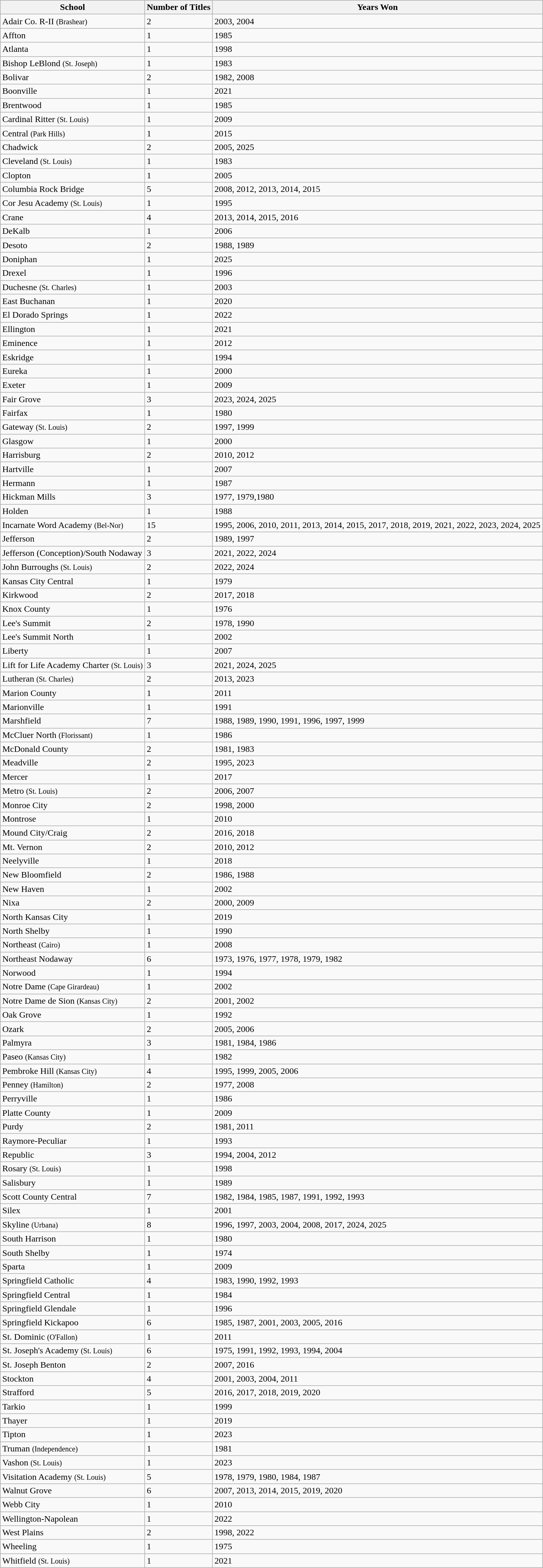<table class="wikitable sortable" font=90%">
<tr>
<th><strong>School</strong></th>
<th><strong>Number of Titles</strong></th>
<th><strong>Years Won</strong></th>
</tr>
<tr>
<td>Adair Co. R-II <small>(Brashear)</small></td>
<td>2</td>
<td>2003, 2004</td>
</tr>
<tr>
<td>Affton</td>
<td>1</td>
<td>1985</td>
</tr>
<tr>
<td>Atlanta</td>
<td>1</td>
<td>1998</td>
</tr>
<tr>
<td>Bishop LeBlond <small>(St. Joseph)</small></td>
<td>1</td>
<td>1983</td>
</tr>
<tr>
<td>Bolivar</td>
<td>2</td>
<td>1982, 2008</td>
</tr>
<tr>
<td>Boonville</td>
<td>1</td>
<td>2021</td>
</tr>
<tr>
<td>Brentwood</td>
<td>1</td>
<td>1985</td>
</tr>
<tr>
<td>Cardinal Ritter <small>(St. Louis)</small></td>
<td>1</td>
<td>2009</td>
</tr>
<tr>
<td>Central <small>(Park Hills)</small></td>
<td>1</td>
<td>2015</td>
</tr>
<tr>
<td>Chadwick</td>
<td>2</td>
<td>2005, 2025</td>
</tr>
<tr>
<td>Cleveland <small>(St. Louis)</small></td>
<td>1</td>
<td>1983</td>
</tr>
<tr>
<td>Clopton</td>
<td>1</td>
<td>2005</td>
</tr>
<tr>
<td>Columbia Rock Bridge</td>
<td>5</td>
<td>2008, 2012, 2013, 2014, 2015</td>
</tr>
<tr>
<td>Cor Jesu Academy <small>(St. Louis)</small></td>
<td>1</td>
<td>1995</td>
</tr>
<tr>
<td>Crane</td>
<td>4</td>
<td>2013, 2014, 2015, 2016</td>
</tr>
<tr>
<td>DeKalb</td>
<td>1</td>
<td>2006</td>
</tr>
<tr>
<td>Desoto</td>
<td>2</td>
<td>1988, 1989</td>
</tr>
<tr>
<td>Doniphan</td>
<td>1</td>
<td>2025</td>
</tr>
<tr>
<td>Drexel</td>
<td>1</td>
<td>1996</td>
</tr>
<tr>
<td>Duchesne <small>(St. Charles)</small></td>
<td>1</td>
<td>2003</td>
</tr>
<tr>
<td>East Buchanan</td>
<td>1</td>
<td>2020</td>
</tr>
<tr>
<td>El Dorado Springs</td>
<td>1</td>
<td>2022</td>
</tr>
<tr>
<td>Ellington</td>
<td>1</td>
<td>2021</td>
</tr>
<tr>
<td>Eminence</td>
<td>1</td>
<td>2012</td>
</tr>
<tr>
<td>Eskridge</td>
<td>1</td>
<td>1994</td>
</tr>
<tr>
<td>Eureka</td>
<td>1</td>
<td>2000</td>
</tr>
<tr>
<td>Exeter</td>
<td>1</td>
<td>2009</td>
</tr>
<tr>
<td>Fair Grove</td>
<td>3</td>
<td>2023, 2024, 2025</td>
</tr>
<tr>
<td>Fairfax</td>
<td>1</td>
<td>1980</td>
</tr>
<tr>
<td>Gateway <small>(St. Louis)</small></td>
<td>2</td>
<td>1997, 1999</td>
</tr>
<tr>
<td>Glasgow</td>
<td>1</td>
<td>2000</td>
</tr>
<tr>
<td>Harrisburg</td>
<td>2</td>
<td>2010, 2012</td>
</tr>
<tr>
<td>Hartville</td>
<td>1</td>
<td>2007</td>
</tr>
<tr>
<td>Hermann</td>
<td>1</td>
<td>1987</td>
</tr>
<tr>
<td>Hickman Mills</td>
<td>3</td>
<td>1977, 1979,1980</td>
</tr>
<tr>
<td>Holden</td>
<td>1</td>
<td>1988</td>
</tr>
<tr>
<td>Incarnate Word Academy <small>(Bel-Nor)</small></td>
<td>15</td>
<td>1995, 2006, 2010, 2011, 2013, 2014, 2015, 2017, 2018, 2019, 2021, 2022, 2023, 2024, 2025</td>
</tr>
<tr>
<td>Jefferson</td>
<td>2</td>
<td>1989, 1997</td>
</tr>
<tr>
<td>Jefferson (Conception)/South Nodaway</td>
<td>3</td>
<td>2021, 2022, 2024</td>
</tr>
<tr>
<td>John Burroughs <small>(St. Louis)</small></td>
<td>2</td>
<td>2022, 2024</td>
</tr>
<tr>
<td>Kansas City Central</td>
<td>1</td>
<td>1979</td>
</tr>
<tr>
<td>Kirkwood</td>
<td>2</td>
<td>2017, 2018</td>
</tr>
<tr>
<td>Knox County</td>
<td>1</td>
<td>1976</td>
</tr>
<tr>
<td>Lee's Summit</td>
<td>2</td>
<td>1978, 1990</td>
</tr>
<tr>
<td>Lee's Summit North</td>
<td>1</td>
<td>2002</td>
</tr>
<tr>
<td>Liberty</td>
<td>1</td>
<td>2007</td>
</tr>
<tr>
<td>Lift for Life Academy Charter <small>(St. Louis)</small></td>
<td>3</td>
<td>2021, 2024, 2025</td>
</tr>
<tr>
<td>Lutheran <small>(St. Charles)</small></td>
<td>2</td>
<td>2013, 2023</td>
</tr>
<tr>
<td>Marion County</td>
<td>1</td>
<td>2011</td>
</tr>
<tr>
<td>Marionville</td>
<td>1</td>
<td>1991</td>
</tr>
<tr>
<td>Marshfield</td>
<td>7</td>
<td>1988, 1989, 1990, 1991, 1996, 1997, 1999</td>
</tr>
<tr>
<td>McCluer North <small>(Florissant)</small></td>
<td>1</td>
<td>1986</td>
</tr>
<tr>
<td>McDonald County</td>
<td>2</td>
<td>1981, 1983</td>
</tr>
<tr>
<td>Meadville</td>
<td>2</td>
<td>1995, 2023</td>
</tr>
<tr>
<td>Mercer</td>
<td>1</td>
<td>2017</td>
</tr>
<tr>
<td>Metro <small>(St. Louis)</small></td>
<td>2</td>
<td>2006, 2007</td>
</tr>
<tr>
<td>Monroe City</td>
<td>2</td>
<td>1998, 2000</td>
</tr>
<tr>
<td>Montrose</td>
<td>1</td>
<td>2010</td>
</tr>
<tr>
<td>Mound City/Craig</td>
<td>2</td>
<td>2016, 2018</td>
</tr>
<tr>
<td>Mt. Vernon</td>
<td>2</td>
<td>2010, 2012</td>
</tr>
<tr>
<td>Neelyville</td>
<td>1</td>
<td>2018</td>
</tr>
<tr>
<td>New Bloomfield</td>
<td>2</td>
<td>1986, 1988</td>
</tr>
<tr>
<td>New Haven</td>
<td>1</td>
<td>2002</td>
</tr>
<tr>
<td>Nixa</td>
<td>2</td>
<td>2000, 2009</td>
</tr>
<tr>
<td>North Kansas City</td>
<td>1</td>
<td>2019</td>
</tr>
<tr>
<td>North Shelby</td>
<td>1</td>
<td>1990</td>
</tr>
<tr>
<td>Northeast <small>(Cairo)</small></td>
<td>1</td>
<td>2008</td>
</tr>
<tr>
<td>Northeast Nodaway</td>
<td>6</td>
<td>1973, 1976, 1977, 1978, 1979, 1982</td>
</tr>
<tr>
<td>Norwood</td>
<td>1</td>
<td>1994</td>
</tr>
<tr>
<td>Notre Dame <small>(Cape Girardeau)</small></td>
<td>1</td>
<td>2002</td>
</tr>
<tr>
<td>Notre Dame de Sion <small>(Kansas City)</small></td>
<td>2</td>
<td>2001, 2002</td>
</tr>
<tr>
<td>Oak Grove</td>
<td>1</td>
<td>1992</td>
</tr>
<tr>
<td>Ozark</td>
<td>2</td>
<td>2005, 2006</td>
</tr>
<tr>
<td>Palmyra</td>
<td>3</td>
<td>1981, 1984, 1986</td>
</tr>
<tr>
<td>Paseo <small>(Kansas City)</small></td>
<td>1</td>
<td>1982</td>
</tr>
<tr>
<td>Pembroke Hill <small>(Kansas City)</small></td>
<td>4</td>
<td>1995, 1999, 2005, 2006</td>
</tr>
<tr>
<td>Penney <small>(Hamilton)</small></td>
<td>2</td>
<td>1977, 2008</td>
</tr>
<tr>
<td>Perryville</td>
<td>1</td>
<td>1986</td>
</tr>
<tr>
<td>Platte County</td>
<td>1</td>
<td>2009</td>
</tr>
<tr>
<td>Purdy</td>
<td>2</td>
<td>1981, 2011</td>
</tr>
<tr>
<td>Raymore-Peculiar</td>
<td>1</td>
<td>1993</td>
</tr>
<tr>
<td>Republic</td>
<td>3</td>
<td>1994, 2004, 2012</td>
</tr>
<tr>
<td>Rosary <small>(St. Louis)</small></td>
<td>1</td>
<td>1998</td>
</tr>
<tr>
<td>Salisbury</td>
<td>1</td>
<td>1989</td>
</tr>
<tr>
<td>Scott County Central</td>
<td>7</td>
<td>1982, 1984, 1985, 1987, 1991, 1992, 1993</td>
</tr>
<tr>
<td>Silex</td>
<td>1</td>
<td>2001</td>
</tr>
<tr>
<td>Skyline <small>(Urbana)</small></td>
<td>8</td>
<td>1996, 1997, 2003, 2004, 2008, 2017, 2024, 2025</td>
</tr>
<tr>
<td>South Harrison</td>
<td>1</td>
<td>1980</td>
</tr>
<tr>
<td>South Shelby</td>
<td>1</td>
<td>1974</td>
</tr>
<tr>
<td>Sparta</td>
<td>1</td>
<td>2009</td>
</tr>
<tr>
<td>Springfield Catholic</td>
<td>4</td>
<td>1983, 1990, 1992, 1993</td>
</tr>
<tr>
<td>Springfield Central</td>
<td>1</td>
<td>1984</td>
</tr>
<tr>
<td>Springfield Glendale</td>
<td>1</td>
<td>1996</td>
</tr>
<tr>
<td>Springfield Kickapoo</td>
<td>6</td>
<td>1985, 1987, 2001, 2003, 2005, 2016</td>
</tr>
<tr>
<td>St. Dominic <small>(O'Fallon)</small></td>
<td>1</td>
<td>2011</td>
</tr>
<tr>
<td>St. Joseph's Academy <small>(St. Louis)</small></td>
<td>6</td>
<td>1975, 1991, 1992, 1993, 1994, 2004</td>
</tr>
<tr>
<td>St. Joseph Benton</td>
<td>2</td>
<td>2007, 2016</td>
</tr>
<tr>
<td>Stockton</td>
<td>4</td>
<td>2001, 2003, 2004, 2011</td>
</tr>
<tr>
<td>Strafford</td>
<td>5</td>
<td>2016, 2017, 2018, 2019, 2020</td>
</tr>
<tr>
<td>Tarkio</td>
<td>1</td>
<td>1999</td>
</tr>
<tr>
<td>Thayer</td>
<td>1</td>
<td>2019</td>
</tr>
<tr>
<td>Tipton</td>
<td>1</td>
<td>2023</td>
</tr>
<tr>
<td>Truman <small>(Independence)</small></td>
<td>1</td>
<td>1981</td>
</tr>
<tr>
<td>Vashon <small>(St. Louis)</small></td>
<td>1</td>
<td>2023</td>
</tr>
<tr>
<td>Visitation Academy <small>(St. Louis)</small></td>
<td>5</td>
<td>1978, 1979, 1980, 1984, 1987</td>
</tr>
<tr>
<td>Walnut Grove</td>
<td>6</td>
<td>2007, 2013, 2014, 2015, 2019, 2020</td>
</tr>
<tr>
<td>Webb City</td>
<td>1</td>
<td>2010</td>
</tr>
<tr>
<td>Wellington-Napolean</td>
<td>1</td>
<td>2022</td>
</tr>
<tr>
<td>West Plains</td>
<td>2</td>
<td>1998, 2022</td>
</tr>
<tr>
<td>Wheeling</td>
<td>1</td>
<td>1975</td>
</tr>
<tr>
<td>Whitfield <small>(St. Louis)</small></td>
<td>1</td>
<td>2021</td>
</tr>
</table>
